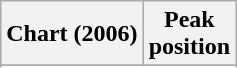<table class="wikitable sortable plainrowheaders" style="text-align:center">
<tr>
<th scope="col">Chart (2006)</th>
<th scope="col">Peak<br>position</th>
</tr>
<tr>
</tr>
<tr>
</tr>
<tr>
</tr>
<tr>
</tr>
<tr>
</tr>
<tr>
</tr>
<tr>
</tr>
</table>
